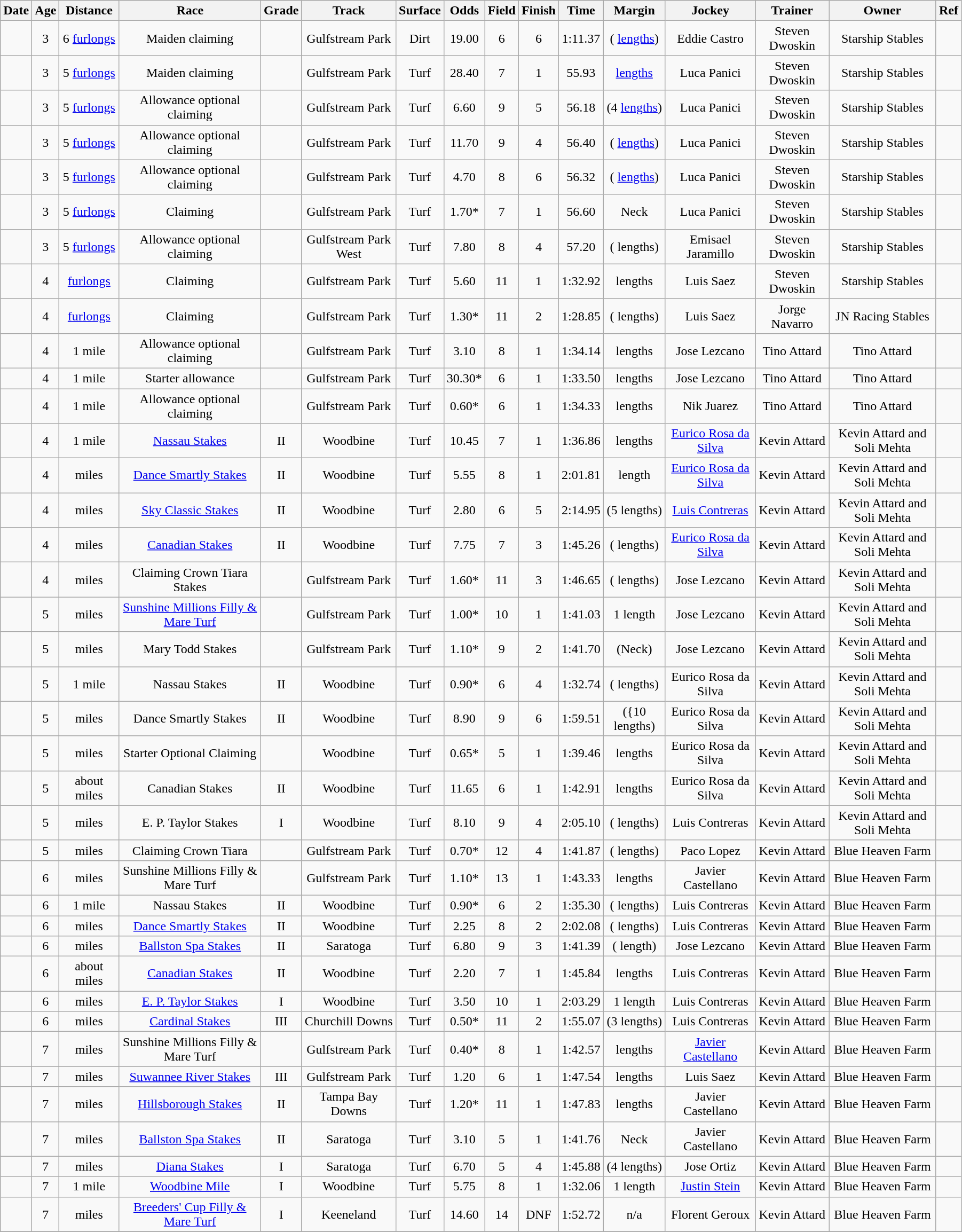<table class = "wikitable sortable" style="text-align:center; width:95%">
<tr>
<th scope="col">Date</th>
<th scope="col">Age</th>
<th scope="col">Distance</th>
<th scope="col">Race</th>
<th scope="col">Grade</th>
<th scope="col">Track</th>
<th scope="col">Surface</th>
<th scope="col">Odds</th>
<th scope="col">Field</th>
<th scope="col">Finish</th>
<th scope="col">Time</th>
<th scope="col">Margin</th>
<th scope="col">Jockey</th>
<th scope="col">Trainer</th>
<th scope="col">Owner</th>
<th scope="col" class="unsortable">Ref</th>
</tr>
<tr>
<td></td>
<td>3</td>
<td> 6 <a href='#'>furlongs</a></td>
<td>Maiden claiming</td>
<td></td>
<td>Gulfstream Park</td>
<td>Dirt</td>
<td>19.00</td>
<td>6</td>
<td>6</td>
<td>1:11.37</td>
<td>( <a href='#'>lengths</a>)</td>
<td>Eddie Castro</td>
<td>Steven Dwoskin</td>
<td>Starship Stables</td>
<td></td>
</tr>
<tr>
<td></td>
<td>3</td>
<td> 5 <a href='#'>furlongs</a></td>
<td>Maiden claiming</td>
<td></td>
<td>Gulfstream Park</td>
<td>Turf</td>
<td>28.40</td>
<td>7</td>
<td>1</td>
<td>55.93</td>
<td> <a href='#'>lengths</a></td>
<td>Luca Panici</td>
<td>Steven Dwoskin</td>
<td>Starship Stables</td>
<td></td>
</tr>
<tr>
<td></td>
<td>3</td>
<td> 5 <a href='#'>furlongs</a></td>
<td>Allowance optional claiming</td>
<td></td>
<td>Gulfstream Park</td>
<td>Turf</td>
<td>6.60</td>
<td>9</td>
<td>5</td>
<td>56.18</td>
<td>(4 <a href='#'>lengths</a>)</td>
<td>Luca Panici</td>
<td>Steven Dwoskin</td>
<td>Starship Stables</td>
<td></td>
</tr>
<tr>
<td></td>
<td>3</td>
<td> 5 <a href='#'>furlongs</a></td>
<td>Allowance optional claiming</td>
<td></td>
<td>Gulfstream Park</td>
<td>Turf</td>
<td>11.70</td>
<td>9</td>
<td>4</td>
<td>56.40</td>
<td>( <a href='#'>lengths</a>)</td>
<td>Luca Panici</td>
<td>Steven Dwoskin</td>
<td>Starship Stables</td>
<td></td>
</tr>
<tr>
<td></td>
<td>3</td>
<td> 5 <a href='#'>furlongs</a></td>
<td>Allowance optional claiming</td>
<td></td>
<td>Gulfstream Park</td>
<td>Turf</td>
<td>4.70</td>
<td>8</td>
<td>6</td>
<td>56.32</td>
<td>( <a href='#'>lengths</a>)</td>
<td>Luca Panici</td>
<td>Steven Dwoskin</td>
<td>Starship Stables</td>
<td></td>
</tr>
<tr>
<td></td>
<td>3</td>
<td> 5 <a href='#'>furlongs</a></td>
<td>Claiming</td>
<td></td>
<td>Gulfstream Park</td>
<td>Turf</td>
<td>1.70*</td>
<td>7</td>
<td>1</td>
<td>56.60</td>
<td>Neck</td>
<td>Luca Panici</td>
<td>Steven Dwoskin</td>
<td>Starship Stables</td>
<td></td>
</tr>
<tr>
<td></td>
<td>3</td>
<td> 5 <a href='#'>furlongs</a></td>
<td>Allowance optional claiming</td>
<td></td>
<td>Gulfstream Park West</td>
<td>Turf</td>
<td>7.80</td>
<td>8</td>
<td>4</td>
<td>57.20</td>
<td>( lengths)</td>
<td>Emisael Jaramillo</td>
<td>Steven Dwoskin</td>
<td>Starship Stables</td>
<td></td>
</tr>
<tr>
<td></td>
<td>4</td>
<td>  <a href='#'>furlongs</a></td>
<td>Claiming</td>
<td></td>
<td>Gulfstream Park</td>
<td>Turf</td>
<td>5.60</td>
<td>11</td>
<td>1</td>
<td>1:32.92</td>
<td> lengths</td>
<td>Luis Saez</td>
<td>Steven Dwoskin</td>
<td>Starship Stables</td>
<td></td>
</tr>
<tr>
<td></td>
<td>4</td>
<td>  <a href='#'>furlongs</a></td>
<td>Claiming</td>
<td></td>
<td>Gulfstream Park</td>
<td>Turf</td>
<td>1.30*</td>
<td>11</td>
<td>2</td>
<td>1:28.85</td>
<td>( lengths)</td>
<td>Luis Saez</td>
<td>Jorge Navarro</td>
<td>JN Racing Stables</td>
<td></td>
</tr>
<tr>
<td></td>
<td>4</td>
<td> 1 mile</td>
<td>Allowance optional claiming</td>
<td></td>
<td>Gulfstream Park</td>
<td>Turf</td>
<td>3.10</td>
<td>8</td>
<td>1</td>
<td>1:34.14</td>
<td> lengths</td>
<td>Jose Lezcano</td>
<td>Tino Attard</td>
<td>Tino Attard</td>
<td></td>
</tr>
<tr>
<td></td>
<td>4</td>
<td> 1 mile</td>
<td>Starter allowance</td>
<td></td>
<td>Gulfstream Park</td>
<td>Turf</td>
<td>30.30*</td>
<td>6</td>
<td>1</td>
<td>1:33.50</td>
<td> lengths</td>
<td>Jose Lezcano</td>
<td>Tino Attard</td>
<td>Tino Attard</td>
<td></td>
</tr>
<tr>
<td></td>
<td>4</td>
<td> 1 mile</td>
<td>Allowance optional claiming</td>
<td></td>
<td>Gulfstream Park</td>
<td>Turf</td>
<td>0.60*</td>
<td>6</td>
<td>1</td>
<td>1:34.33</td>
<td> lengths</td>
<td>Nik Juarez</td>
<td>Tino Attard</td>
<td>Tino Attard</td>
<td></td>
</tr>
<tr>
<td></td>
<td>4</td>
<td> 1 mile</td>
<td><a href='#'>Nassau Stakes</a></td>
<td>II</td>
<td>Woodbine</td>
<td>Turf</td>
<td>10.45</td>
<td>7</td>
<td>1</td>
<td>1:36.86</td>
<td> lengths</td>
<td><a href='#'>Eurico Rosa da Silva</a></td>
<td>Kevin Attard</td>
<td>Kevin Attard and Soli Mehta</td>
<td></td>
</tr>
<tr>
<td></td>
<td>4</td>
<td>  miles</td>
<td><a href='#'>Dance Smartly Stakes</a></td>
<td>II</td>
<td>Woodbine</td>
<td>Turf</td>
<td>5.55</td>
<td>8</td>
<td>1</td>
<td>2:01.81</td>
<td> length</td>
<td><a href='#'>Eurico Rosa da Silva</a></td>
<td>Kevin Attard</td>
<td>Kevin Attard and Soli Mehta</td>
<td></td>
</tr>
<tr>
<td></td>
<td>4</td>
<td>  miles</td>
<td><a href='#'>Sky Classic Stakes</a></td>
<td>II</td>
<td>Woodbine</td>
<td>Turf</td>
<td>2.80</td>
<td>6</td>
<td>5</td>
<td>2:14.95</td>
<td>(5 lengths)</td>
<td><a href='#'>Luis Contreras</a></td>
<td>Kevin Attard</td>
<td>Kevin Attard and Soli Mehta</td>
<td></td>
</tr>
<tr>
<td></td>
<td>4</td>
<td>  miles</td>
<td><a href='#'>Canadian Stakes</a></td>
<td>II</td>
<td>Woodbine</td>
<td>Turf</td>
<td>7.75</td>
<td>7</td>
<td>3</td>
<td>1:45.26</td>
<td>( lengths)</td>
<td><a href='#'>Eurico Rosa da Silva</a></td>
<td>Kevin Attard</td>
<td>Kevin Attard and Soli Mehta</td>
<td></td>
</tr>
<tr>
<td></td>
<td>4</td>
<td>  miles</td>
<td>Claiming Crown Tiara Stakes</td>
<td></td>
<td>Gulfstream Park</td>
<td>Turf</td>
<td>1.60*</td>
<td>11</td>
<td>3</td>
<td>1:46.65</td>
<td>( lengths)</td>
<td>Jose Lezcano</td>
<td>Kevin Attard</td>
<td>Kevin Attard and Soli Mehta</td>
<td></td>
</tr>
<tr>
<td></td>
<td>5</td>
<td>  miles</td>
<td><a href='#'>Sunshine Millions Filly & Mare Turf</a></td>
<td></td>
<td>Gulfstream Park</td>
<td>Turf</td>
<td>1.00*</td>
<td>10</td>
<td>1</td>
<td>1:41.03</td>
<td>1 length</td>
<td>Jose Lezcano</td>
<td>Kevin Attard</td>
<td>Kevin Attard and Soli Mehta</td>
<td></td>
</tr>
<tr>
<td></td>
<td>5</td>
<td>  miles</td>
<td>Mary Todd Stakes</td>
<td></td>
<td>Gulfstream Park</td>
<td>Turf</td>
<td>1.10*</td>
<td>9</td>
<td>2</td>
<td>1:41.70</td>
<td>(Neck)</td>
<td>Jose Lezcano</td>
<td>Kevin Attard</td>
<td>Kevin Attard and Soli Mehta</td>
<td></td>
</tr>
<tr>
<td></td>
<td>5</td>
<td> 1 mile</td>
<td>Nassau Stakes</td>
<td>II</td>
<td>Woodbine</td>
<td>Turf</td>
<td>0.90*</td>
<td>6</td>
<td>4</td>
<td>1:32.74</td>
<td>( lengths)</td>
<td>Eurico Rosa da Silva</td>
<td>Kevin Attard</td>
<td>Kevin Attard and Soli Mehta</td>
<td></td>
</tr>
<tr>
<td></td>
<td>5</td>
<td>  miles</td>
<td>Dance Smartly Stakes</td>
<td>II</td>
<td>Woodbine</td>
<td>Turf</td>
<td>8.90</td>
<td>9</td>
<td>6</td>
<td>1:59.51</td>
<td>({10 lengths)</td>
<td>Eurico Rosa da Silva</td>
<td>Kevin Attard</td>
<td>Kevin Attard and Soli Mehta</td>
<td></td>
</tr>
<tr>
<td></td>
<td>5</td>
<td>  miles</td>
<td>Starter Optional Claiming</td>
<td></td>
<td>Woodbine</td>
<td>Turf</td>
<td>0.65*</td>
<td>5</td>
<td>1</td>
<td>1:39.46</td>
<td> lengths</td>
<td>Eurico Rosa da Silva</td>
<td>Kevin Attard</td>
<td>Kevin Attard and Soli Mehta</td>
<td></td>
</tr>
<tr>
<td></td>
<td>5</td>
<td> about  miles</td>
<td>Canadian Stakes</td>
<td> II</td>
<td>Woodbine</td>
<td>Turf</td>
<td>11.65</td>
<td>6</td>
<td>1</td>
<td>1:42.91</td>
<td> lengths</td>
<td>Eurico Rosa da Silva</td>
<td>Kevin Attard</td>
<td>Kevin Attard and Soli Mehta</td>
<td></td>
</tr>
<tr>
<td></td>
<td>5</td>
<td>  miles</td>
<td>E. P. Taylor Stakes</td>
<td>I</td>
<td>Woodbine</td>
<td>Turf</td>
<td>8.10</td>
<td>9</td>
<td>4</td>
<td>2:05.10</td>
<td>( lengths)</td>
<td>Luis Contreras</td>
<td>Kevin Attard</td>
<td>Kevin Attard and Soli Mehta</td>
<td></td>
</tr>
<tr>
<td></td>
<td>5</td>
<td>  miles</td>
<td>Claiming Crown Tiara</td>
<td></td>
<td>Gulfstream Park</td>
<td>Turf</td>
<td>0.70*</td>
<td>12</td>
<td>4</td>
<td>1:41.87</td>
<td>( lengths)</td>
<td>Paco Lopez</td>
<td>Kevin Attard</td>
<td>Blue Heaven Farm</td>
<td></td>
</tr>
<tr>
<td></td>
<td>6</td>
<td>  miles</td>
<td>Sunshine Millions Filly & Mare Turf</td>
<td></td>
<td>Gulfstream Park</td>
<td>Turf</td>
<td>1.10*</td>
<td>13</td>
<td>1</td>
<td>1:43.33</td>
<td> lengths</td>
<td>Javier Castellano</td>
<td>Kevin Attard</td>
<td>Blue Heaven Farm</td>
<td></td>
</tr>
<tr>
<td></td>
<td>6</td>
<td> 1 mile</td>
<td>Nassau Stakes</td>
<td>II</td>
<td>Woodbine</td>
<td>Turf</td>
<td>0.90*</td>
<td>6</td>
<td>2</td>
<td>1:35.30</td>
<td>( lengths)</td>
<td>Luis Contreras</td>
<td>Kevin Attard</td>
<td>Blue Heaven Farm</td>
<td></td>
</tr>
<tr>
<td></td>
<td>6</td>
<td>  miles</td>
<td><a href='#'>Dance Smartly Stakes</a></td>
<td>II</td>
<td>Woodbine</td>
<td>Turf</td>
<td>2.25</td>
<td>8</td>
<td>2</td>
<td>2:02.08</td>
<td>( lengths)</td>
<td>Luis Contreras</td>
<td>Kevin Attard</td>
<td>Blue Heaven Farm</td>
<td></td>
</tr>
<tr>
<td></td>
<td>6</td>
<td>  miles</td>
<td><a href='#'>Ballston Spa Stakes</a></td>
<td>II</td>
<td>Saratoga</td>
<td>Turf</td>
<td>6.80</td>
<td>9</td>
<td>3</td>
<td>1:41.39</td>
<td>( length)</td>
<td>Jose Lezcano</td>
<td>Kevin Attard</td>
<td>Blue Heaven Farm</td>
<td></td>
</tr>
<tr>
<td></td>
<td>6</td>
<td> about  miles</td>
<td><a href='#'>Canadian Stakes</a></td>
<td>II</td>
<td>Woodbine</td>
<td>Turf</td>
<td>2.20</td>
<td>7</td>
<td>1</td>
<td>1:45.84</td>
<td> lengths</td>
<td>Luis Contreras</td>
<td>Kevin Attard</td>
<td>Blue Heaven Farm</td>
<td></td>
</tr>
<tr>
<td></td>
<td>6</td>
<td>  miles</td>
<td><a href='#'>E. P. Taylor Stakes</a></td>
<td>I</td>
<td>Woodbine</td>
<td>Turf</td>
<td>3.50</td>
<td>10</td>
<td>1</td>
<td>2:03.29</td>
<td>1 length</td>
<td>Luis Contreras</td>
<td>Kevin Attard</td>
<td>Blue Heaven Farm</td>
<td></td>
</tr>
<tr>
<td></td>
<td>6</td>
<td>  miles</td>
<td><a href='#'>Cardinal Stakes</a></td>
<td>III</td>
<td>Churchill Downs</td>
<td>Turf</td>
<td>0.50*</td>
<td>11</td>
<td>2</td>
<td>1:55.07</td>
<td>(3 lengths)</td>
<td>Luis Contreras</td>
<td>Kevin Attard</td>
<td>Blue Heaven Farm</td>
<td></td>
</tr>
<tr>
<td></td>
<td>7</td>
<td>  miles</td>
<td>Sunshine Millions Filly & Mare Turf</td>
<td></td>
<td>Gulfstream Park</td>
<td>Turf</td>
<td>0.40*</td>
<td>8</td>
<td>1</td>
<td>1:42.57</td>
<td> lengths</td>
<td><a href='#'>Javier Castellano</a></td>
<td>Kevin Attard</td>
<td>Blue Heaven Farm</td>
<td></td>
</tr>
<tr>
<td></td>
<td>7</td>
<td>  miles</td>
<td><a href='#'>Suwannee River Stakes</a></td>
<td>III</td>
<td>Gulfstream Park</td>
<td>Turf</td>
<td>1.20</td>
<td>6</td>
<td>1</td>
<td>1:47.54</td>
<td> lengths</td>
<td>Luis Saez</td>
<td>Kevin Attard</td>
<td>Blue Heaven Farm</td>
<td></td>
</tr>
<tr>
<td></td>
<td>7</td>
<td>  miles</td>
<td><a href='#'>Hillsborough Stakes</a></td>
<td>II</td>
<td>Tampa Bay Downs</td>
<td>Turf</td>
<td>1.20*</td>
<td>11</td>
<td>1</td>
<td>1:47.83</td>
<td> lengths</td>
<td>Javier Castellano</td>
<td>Kevin Attard</td>
<td>Blue Heaven Farm</td>
<td></td>
</tr>
<tr>
<td></td>
<td>7</td>
<td>  miles</td>
<td><a href='#'>Ballston Spa Stakes</a></td>
<td>II</td>
<td>Saratoga</td>
<td>Turf</td>
<td>3.10</td>
<td>5</td>
<td>1</td>
<td>1:41.76</td>
<td>Neck</td>
<td>Javier Castellano</td>
<td>Kevin Attard</td>
<td>Blue Heaven Farm</td>
<td></td>
</tr>
<tr>
<td></td>
<td>7</td>
<td>  miles</td>
<td><a href='#'>Diana Stakes</a></td>
<td>I</td>
<td>Saratoga</td>
<td>Turf</td>
<td>6.70</td>
<td>5</td>
<td>4</td>
<td>1:45.88</td>
<td>(4 lengths)</td>
<td>Jose Ortiz</td>
<td>Kevin Attard</td>
<td>Blue Heaven Farm</td>
<td></td>
</tr>
<tr>
<td></td>
<td>7</td>
<td> 1 mile</td>
<td><a href='#'>Woodbine Mile</a></td>
<td>I</td>
<td>Woodbine</td>
<td>Turf</td>
<td>5.75</td>
<td>8</td>
<td>1</td>
<td>1:32.06</td>
<td>1 length</td>
<td><a href='#'>Justin Stein</a></td>
<td>Kevin Attard</td>
<td>Blue Heaven Farm</td>
<td></td>
</tr>
<tr>
<td></td>
<td>7</td>
<td>  miles</td>
<td><a href='#'>Breeders' Cup Filly & Mare Turf</a></td>
<td>I</td>
<td>Keeneland</td>
<td>Turf</td>
<td>14.60</td>
<td>14</td>
<td>DNF</td>
<td>1:52.72</td>
<td>n/a</td>
<td>Florent Geroux</td>
<td>Kevin Attard</td>
<td>Blue Heaven Farm</td>
<td></td>
</tr>
<tr>
</tr>
</table>
